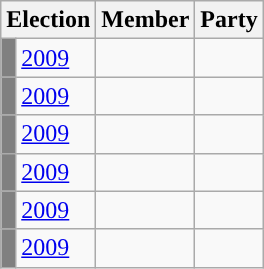<table class="wikitable">
<tr>
<th colspan="2">Election</th>
<th>Member</th>
<th>Party</th>
</tr>
<tr>
<td style="background-color: grey"></td>
<td><a href='#'>2009</a></td>
<td></td>
<td></td>
</tr>
<tr>
<td style="background-color: grey"></td>
<td><a href='#'>2009</a></td>
<td></td>
<td></td>
</tr>
<tr>
<td style="background-color: grey"></td>
<td><a href='#'>2009</a></td>
<td></td>
<td></td>
</tr>
<tr>
<td style="background-color: grey"></td>
<td><a href='#'>2009</a></td>
<td></td>
<td></td>
</tr>
<tr>
<td style="background-color: grey"></td>
<td><a href='#'>2009</a></td>
<td></td>
<td></td>
</tr>
<tr>
<td style="background-color: grey"></td>
<td><a href='#'>2009</a></td>
<td></td>
<td></td>
</tr>
</table>
